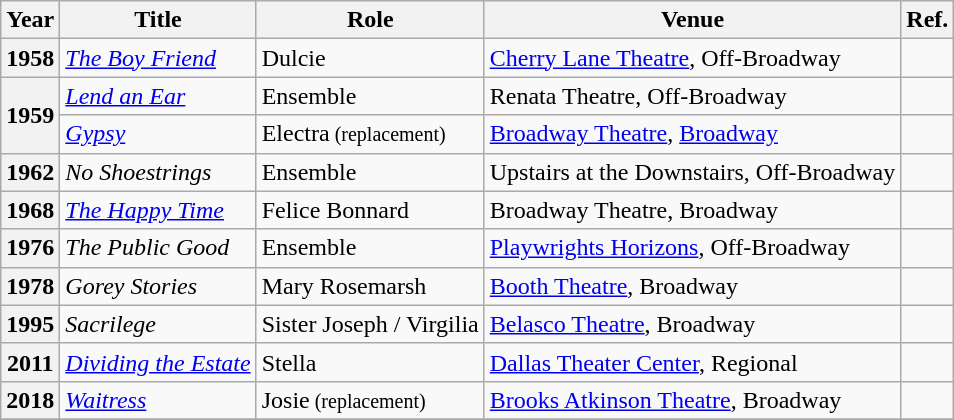<table class="wikitable sortable plainrowheaders">
<tr>
<th scope="col">Year</th>
<th scope="col">Title</th>
<th scope="col">Role</th>
<th scope="col">Venue</th>
<th scope="col" class="unsortable">Ref.</th>
</tr>
<tr>
<th scope="row">1958</th>
<td><em><a href='#'>The Boy Friend</a></em></td>
<td>Dulcie</td>
<td><a href='#'>Cherry Lane Theatre</a>, Off-Broadway</td>
<td></td>
</tr>
<tr>
<th scope="row" rowspan="2">1959</th>
<td><em><a href='#'>Lend an Ear</a></em></td>
<td>Ensemble</td>
<td>Renata Theatre, Off-Broadway</td>
<td></td>
</tr>
<tr>
<td><em><a href='#'>Gypsy</a></em></td>
<td>Electra<small> (replacement) </small></td>
<td><a href='#'>Broadway Theatre</a>, <a href='#'>Broadway</a></td>
<td></td>
</tr>
<tr>
<th scope="row">1962</th>
<td><em>No Shoestrings</em></td>
<td>Ensemble</td>
<td>Upstairs at the Downstairs, Off-Broadway</td>
<td></td>
</tr>
<tr>
<th scope="row">1968</th>
<td><em><a href='#'>The Happy Time</a></em></td>
<td>Felice Bonnard</td>
<td>Broadway Theatre, Broadway</td>
<td></td>
</tr>
<tr>
<th scope="row">1976</th>
<td><em>The Public Good</em></td>
<td>Ensemble</td>
<td><a href='#'>Playwrights Horizons</a>, Off-Broadway</td>
<td></td>
</tr>
<tr>
<th scope="row">1978</th>
<td><em>Gorey Stories</em></td>
<td>Mary Rosemarsh</td>
<td><a href='#'>Booth Theatre</a>, Broadway</td>
<td></td>
</tr>
<tr>
<th scope="row">1995</th>
<td><em>Sacrilege</em></td>
<td>Sister Joseph / Virgilia</td>
<td><a href='#'>Belasco Theatre</a>, Broadway</td>
<td></td>
</tr>
<tr>
<th scope="row">2011</th>
<td><em><a href='#'>Dividing the Estate</a></em></td>
<td>Stella</td>
<td><a href='#'>Dallas Theater Center</a>, Regional</td>
<td></td>
</tr>
<tr>
<th scope="row">2018</th>
<td><em><a href='#'>Waitress</a></em></td>
<td>Josie<small> (replacement) </small></td>
<td><a href='#'>Brooks Atkinson Theatre</a>, Broadway</td>
<td></td>
</tr>
<tr>
</tr>
</table>
